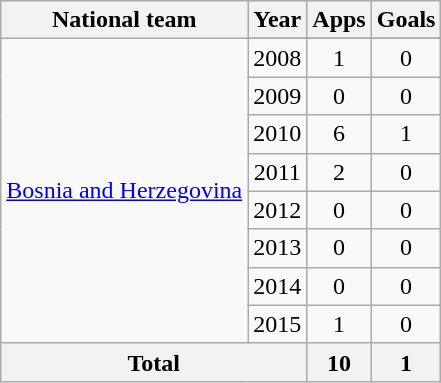<table class="wikitable" style="text-align: center;">
<tr>
<th>National team</th>
<th>Year</th>
<th>Apps</th>
<th>Goals</th>
</tr>
<tr>
<td rowspan="9"><a href='#'>Bosnia and Herzegovina</a></td>
</tr>
<tr>
<td>2008</td>
<td>1</td>
<td>0</td>
</tr>
<tr>
<td>2009</td>
<td>0</td>
<td>0</td>
</tr>
<tr>
<td>2010</td>
<td>6</td>
<td>1</td>
</tr>
<tr>
<td>2011</td>
<td>2</td>
<td>0</td>
</tr>
<tr>
<td>2012</td>
<td>0</td>
<td>0</td>
</tr>
<tr>
<td>2013</td>
<td>0</td>
<td>0</td>
</tr>
<tr>
<td>2014</td>
<td>0</td>
<td>0</td>
</tr>
<tr>
<td>2015</td>
<td>1</td>
<td>0</td>
</tr>
<tr>
<th colspan="2">Total</th>
<th>10</th>
<th>1</th>
</tr>
</table>
